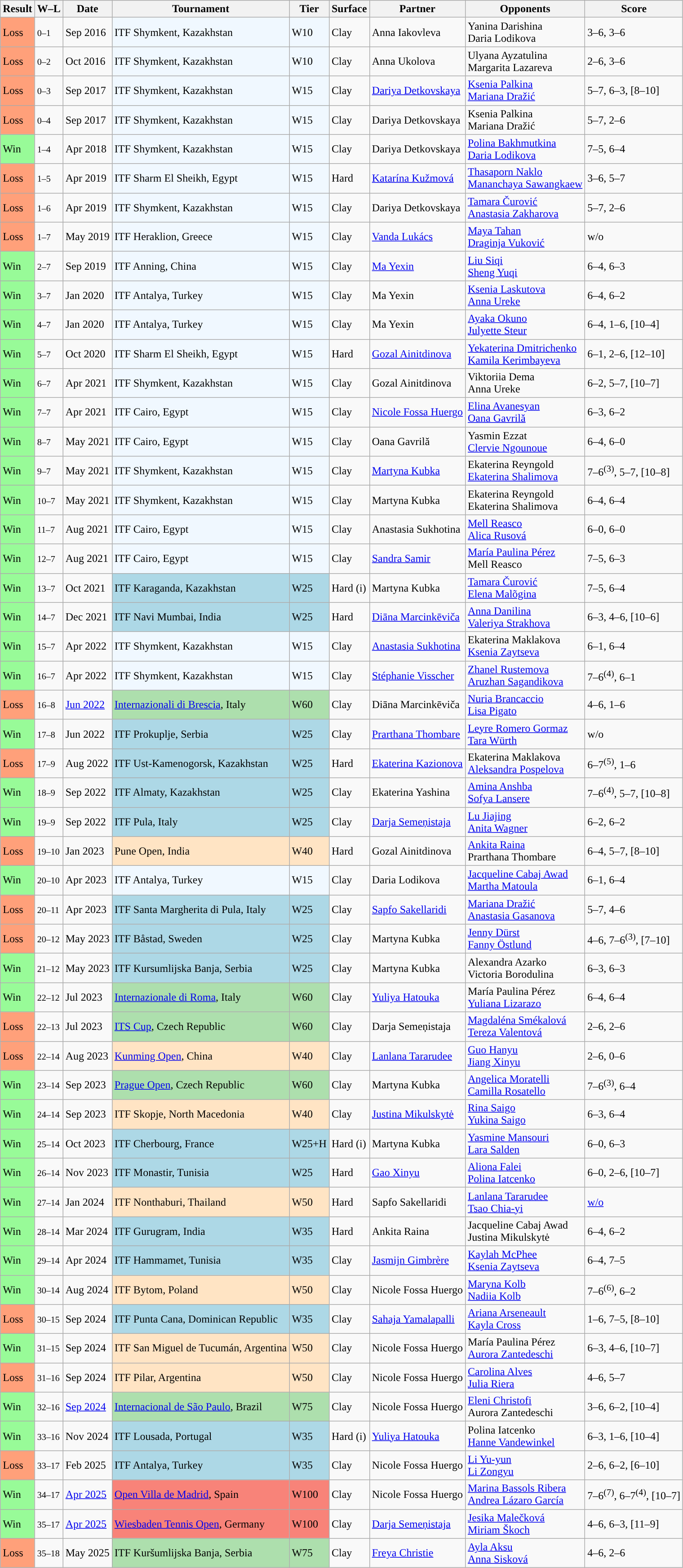<table class="sortable wikitable">
<tr>
<th>Result</th>
<th class="unsortable">W–L</th>
<th>Date</th>
<th>Tournament</th>
<th>Tier</th>
<th>Surface</th>
<th>Partner</th>
<th>Opponents</th>
<th class="unsortable">Score</th>
</tr>
<tr>
<td style="background:#ffa07a;">Loss</td>
<td><small>0–1</small></td>
<td>Sep 2016</td>
<td style="background:#f0f8ff;">ITF Shymkent, Kazakhstan</td>
<td style="background:#f0f8ff;">W10</td>
<td>Clay</td>
<td> Anna Iakovleva</td>
<td> Yanina Darishina <br>  Daria Lodikova</td>
<td>3–6, 3–6</td>
</tr>
<tr>
<td style="background:#ffa07a;">Loss</td>
<td><small>0–2</small></td>
<td>Oct 2016</td>
<td style="background:#f0f8ff;">ITF Shymkent, Kazakhstan</td>
<td style="background:#f0f8ff;">W10</td>
<td>Clay</td>
<td> Anna Ukolova</td>
<td> Ulyana Ayzatulina <br>  Margarita Lazareva</td>
<td>2–6, 3–6</td>
</tr>
<tr>
<td style="background:#ffa07a;">Loss</td>
<td><small>0–3</small></td>
<td>Sep 2017</td>
<td style="background:#f0f8ff;">ITF Shymkent, Kazakhstan</td>
<td style="background:#f0f8ff;">W15</td>
<td>Clay</td>
<td> <a href='#'>Dariya Detkovskaya</a></td>
<td> <a href='#'>Ksenia Palkina</a> <br>  <a href='#'>Mariana Dražić</a></td>
<td>5–7, 6–3, [8–10]</td>
</tr>
<tr>
<td style="background:#ffa07a;">Loss</td>
<td><small>0–4</small></td>
<td>Sep 2017</td>
<td style="background:#f0f8ff;">ITF Shymkent, Kazakhstan</td>
<td style="background:#f0f8ff;">W15</td>
<td>Clay</td>
<td> Dariya Detkovskaya</td>
<td> Ksenia Palkina <br>  Mariana Dražić</td>
<td>5–7, 2–6</td>
</tr>
<tr>
<td style="background:#98fb98;">Win</td>
<td><small>1–4</small></td>
<td>Apr 2018</td>
<td style="background:#f0f8ff;">ITF Shymkent, Kazakhstan</td>
<td style="background:#f0f8ff;">W15</td>
<td>Clay</td>
<td> Dariya Detkovskaya</td>
<td> <a href='#'>Polina Bakhmutkina</a> <br>  <a href='#'>Daria Lodikova</a></td>
<td>7–5, 6–4</td>
</tr>
<tr>
<td style="background:#ffa07a;">Loss</td>
<td><small>1–5</small></td>
<td>Apr 2019</td>
<td style="background:#f0f8ff;">ITF Sharm El Sheikh, Egypt</td>
<td style="background:#f0f8ff;">W15</td>
<td>Hard</td>
<td> <a href='#'>Katarína Kužmová</a></td>
<td> <a href='#'>Thasaporn Naklo</a> <br>  <a href='#'>Mananchaya Sawangkaew</a></td>
<td>3–6, 5–7</td>
</tr>
<tr>
<td style="background:#ffa07a;">Loss</td>
<td><small>1–6</small></td>
<td>Apr 2019</td>
<td style="background:#f0f8ff;">ITF Shymkent, Kazakhstan</td>
<td style="background:#f0f8ff;">W15</td>
<td>Clay</td>
<td> Dariya Detkovskaya</td>
<td> <a href='#'>Tamara Čurović</a> <br>  <a href='#'>Anastasia Zakharova</a></td>
<td>5–7, 2–6</td>
</tr>
<tr>
<td style="background:#ffa07a;">Loss</td>
<td><small>1–7</small></td>
<td>May 2019</td>
<td style="background:#f0f8ff;">ITF Heraklion, Greece</td>
<td style="background:#f0f8ff;">W15</td>
<td>Clay</td>
<td> <a href='#'>Vanda Lukács</a></td>
<td> <a href='#'>Maya Tahan</a> <br>  <a href='#'>Draginja Vuković</a></td>
<td>w/o</td>
</tr>
<tr>
<td style="background:#98fb98;">Win</td>
<td><small>2–7</small></td>
<td>Sep 2019</td>
<td style="background:#f0f8ff;">ITF Anning, China</td>
<td style="background:#f0f8ff;">W15</td>
<td>Clay</td>
<td> <a href='#'>Ma Yexin</a></td>
<td> <a href='#'>Liu Siqi</a> <br>  <a href='#'>Sheng Yuqi</a></td>
<td>6–4, 6–3</td>
</tr>
<tr>
<td style="background:#98fb98;">Win</td>
<td><small>3–7</small></td>
<td>Jan 2020</td>
<td style="background:#f0f8ff;">ITF Antalya, Turkey</td>
<td style="background:#f0f8ff;">W15</td>
<td>Clay</td>
<td> Ma Yexin</td>
<td> <a href='#'>Ksenia Laskutova</a> <br>  <a href='#'>Anna Ureke</a></td>
<td>6–4, 6–2</td>
</tr>
<tr>
<td style="background:#98fb98;">Win</td>
<td><small>4–7</small></td>
<td>Jan 2020</td>
<td style="background:#f0f8ff;">ITF Antalya, Turkey</td>
<td style="background:#f0f8ff;">W15</td>
<td>Clay</td>
<td> Ma Yexin</td>
<td> <a href='#'>Ayaka Okuno</a> <br>  <a href='#'>Julyette Steur</a></td>
<td>6–4, 1–6, [10–4]</td>
</tr>
<tr>
<td style="background:#98fb98;">Win</td>
<td><small>5–7</small></td>
<td>Oct 2020</td>
<td style="background:#f0f8ff;">ITF Sharm El Sheikh, Egypt</td>
<td style="background:#f0f8ff;">W15</td>
<td>Hard</td>
<td> <a href='#'>Gozal Ainitdinova</a></td>
<td> <a href='#'>Yekaterina Dmitrichenko</a> <br>  <a href='#'>Kamila Kerimbayeva</a></td>
<td>6–1, 2–6, [12–10]</td>
</tr>
<tr>
<td style="background:#98fb98;">Win</td>
<td><small>6–7</small></td>
<td>Apr 2021</td>
<td style="background:#f0f8ff;">ITF Shymkent, Kazakhstan</td>
<td style="background:#f0f8ff;">W15</td>
<td>Clay</td>
<td> Gozal Ainitdinova</td>
<td> Viktoriia Dema <br>  Anna Ureke</td>
<td>6–2, 5–7, [10–7]</td>
</tr>
<tr>
<td style="background:#98fb98;">Win</td>
<td><small>7–7</small></td>
<td>Apr 2021</td>
<td style="background:#f0f8ff;">ITF Cairo, Egypt</td>
<td style="background:#f0f8ff;">W15</td>
<td>Clay</td>
<td> <a href='#'>Nicole Fossa Huergo</a></td>
<td> <a href='#'>Elina Avanesyan</a> <br>  <a href='#'>Oana Gavrilă</a></td>
<td>6–3, 6–2</td>
</tr>
<tr>
<td style="background:#98fb98;">Win</td>
<td><small>8–7</small></td>
<td>May 2021</td>
<td style="background:#f0f8ff;">ITF Cairo, Egypt</td>
<td style="background:#f0f8ff;">W15</td>
<td>Clay</td>
<td> Oana Gavrilă</td>
<td> Yasmin Ezzat <br>  <a href='#'>Clervie Ngounoue</a></td>
<td>6–4, 6–0</td>
</tr>
<tr>
<td style="background:#98fb98;">Win</td>
<td><small>9–7</small></td>
<td>May 2021</td>
<td style="background:#f0f8ff;">ITF Shymkent, Kazakhstan</td>
<td style="background:#f0f8ff;">W15</td>
<td>Clay</td>
<td> <a href='#'>Martyna Kubka</a></td>
<td> Ekaterina Reyngold <br>  <a href='#'>Ekaterina Shalimova</a></td>
<td>7–6<sup>(3)</sup>, 5–7, [10–8]</td>
</tr>
<tr>
<td style="background:#98fb98;">Win</td>
<td><small>10–7</small></td>
<td>May 2021</td>
<td style="background:#f0f8ff;">ITF Shymkent, Kazakhstan</td>
<td style="background:#f0f8ff;">W15</td>
<td>Clay</td>
<td> Martyna Kubka</td>
<td> Ekaterina Reyngold <br>  Ekaterina Shalimova</td>
<td>6–4, 6–4</td>
</tr>
<tr>
<td style="background:#98fb98;">Win</td>
<td><small>11–7</small></td>
<td>Aug 2021</td>
<td style="background:#f0f8ff;">ITF Cairo, Egypt</td>
<td style="background:#f0f8ff;">W15</td>
<td>Clay</td>
<td> Anastasia Sukhotina</td>
<td> <a href='#'>Mell Reasco</a> <br>  <a href='#'>Alica Rusová</a></td>
<td>6–0, 6–0</td>
</tr>
<tr>
<td style="background:#98fb98;">Win</td>
<td><small>12–7</small></td>
<td>Aug 2021</td>
<td style="background:#f0f8ff;">ITF Cairo, Egypt</td>
<td style="background:#f0f8ff;">W15</td>
<td>Clay</td>
<td> <a href='#'>Sandra Samir</a></td>
<td> <a href='#'>María Paulina Pérez</a> <br>  Mell Reasco</td>
<td>7–5, 6–3</td>
</tr>
<tr>
<td style="background:#98fb98;">Win</td>
<td><small>13–7</small></td>
<td>Oct 2021</td>
<td style="background:lightblue;">ITF Karaganda, Kazakhstan</td>
<td style="background:lightblue;">W25</td>
<td>Hard (i)</td>
<td> Martyna Kubka</td>
<td> <a href='#'>Tamara Čurović</a> <br>  <a href='#'>Elena Malõgina</a></td>
<td>7–5, 6–4</td>
</tr>
<tr>
<td style="background:#98fb98;">Win</td>
<td><small>14–7</small></td>
<td>Dec 2021</td>
<td style="background:lightblue;">ITF Navi Mumbai, India</td>
<td style="background:lightblue;">W25</td>
<td>Hard</td>
<td> <a href='#'>Diāna Marcinkēviča</a></td>
<td> <a href='#'>Anna Danilina</a> <br>  <a href='#'>Valeriya Strakhova</a></td>
<td>6–3, 4–6, [10–6]</td>
</tr>
<tr>
<td style="background:#98fb98;">Win</td>
<td><small>15–7</small></td>
<td>Apr 2022</td>
<td style="background:#f0f8ff;">ITF Shymkent, Kazakhstan</td>
<td style="background:#f0f8ff;">W15</td>
<td>Clay</td>
<td> <a href='#'>Anastasia Sukhotina</a></td>
<td> Ekaterina Maklakova <br>  <a href='#'>Ksenia Zaytseva</a></td>
<td>6–1, 6–4</td>
</tr>
<tr>
<td style="background:#98fb98;">Win</td>
<td><small>16–7</small></td>
<td>Apr 2022</td>
<td style="background:#f0f8ff;">ITF Shymkent, Kazakhstan</td>
<td style="background:#f0f8ff;">W15</td>
<td>Clay</td>
<td> <a href='#'>Stéphanie Visscher</a></td>
<td> <a href='#'>Zhanel Rustemova</a> <br>  <a href='#'>Aruzhan Sagandikova</a></td>
<td>7–6<sup>(4)</sup>, 6–1</td>
</tr>
<tr>
<td bgcolor=ffa07a>Loss</td>
<td><small>16–8</small></td>
<td><a href='#'>Jun 2022</a></td>
<td style="background:#addfad"><a href='#'>Internazionali di Brescia</a>, Italy</td>
<td style="background:#addfad">W60</td>
<td>Clay</td>
<td> Diāna Marcinkēviča</td>
<td> <a href='#'>Nuria Brancaccio</a> <br>  <a href='#'>Lisa Pigato</a></td>
<td>4–6, 1–6</td>
</tr>
<tr>
<td bgcolor=98Fb98>Win</td>
<td><small>17–8</small></td>
<td>Jun 2022</td>
<td style="background:lightblue;">ITF Prokuplje, Serbia</td>
<td style="background:lightblue;">W25</td>
<td>Clay</td>
<td> <a href='#'>Prarthana Thombare</a></td>
<td> <a href='#'>Leyre Romero Gormaz</a> <br>  <a href='#'>Tara Würth</a></td>
<td>w/o</td>
</tr>
<tr>
<td bgcolor=ffa07a>Loss</td>
<td><small>17–9</small></td>
<td>Aug 2022</td>
<td style="background:lightblue;">ITF Ust-Kamenogorsk, Kazakhstan</td>
<td style="background:lightblue;">W25</td>
<td>Hard</td>
<td> <a href='#'>Ekaterina Kazionova</a></td>
<td> Ekaterina Maklakova <br>  <a href='#'>Aleksandra Pospelova</a></td>
<td>6–7<sup>(5)</sup>, 1–6</td>
</tr>
<tr>
<td bgcolor=98FB98>Win</td>
<td><small>18–9</small></td>
<td>Sep 2022</td>
<td style="background:lightblue;">ITF Almaty, Kazakhstan</td>
<td style="background:lightblue;">W25</td>
<td>Clay</td>
<td> Ekaterina Yashina</td>
<td> <a href='#'>Amina Anshba</a> <br>  <a href='#'>Sofya Lansere</a></td>
<td>7–6<sup>(4)</sup>, 5–7, [10–8]</td>
</tr>
<tr>
<td bgcolor=98FB98>Win</td>
<td><small>19–9</small></td>
<td>Sep 2022</td>
<td style="background:lightblue;">ITF Pula, Italy</td>
<td style="background:lightblue;">W25</td>
<td>Clay</td>
<td> <a href='#'>Darja Semeņistaja</a></td>
<td> <a href='#'>Lu Jiajing</a> <br>  <a href='#'>Anita Wagner</a></td>
<td>6–2, 6–2</td>
</tr>
<tr>
<td style="background:#ffa07a;">Loss</td>
<td><small>19–10</small></td>
<td>Jan 2023</td>
<td style="background:#ffe4c4;">Pune Open, India</td>
<td style="background:#ffe4c4;">W40</td>
<td>Hard</td>
<td> Gozal Ainitdinova</td>
<td> <a href='#'>Ankita Raina</a> <br>  Prarthana Thombare</td>
<td>6–4, 5–7, [8–10]</td>
</tr>
<tr>
<td bgcolor=98FB98>Win</td>
<td><small>20–10</small></td>
<td>Apr 2023</td>
<td style="background:#f0f8ff;">ITF Antalya, Turkey</td>
<td style="background:#f0f8ff;">W15</td>
<td>Clay</td>
<td> Daria Lodikova</td>
<td> <a href='#'>Jacqueline Cabaj Awad</a> <br>  <a href='#'>Martha Matoula</a></td>
<td>6–1, 6–4</td>
</tr>
<tr>
<td style="background:#ffa07a;">Loss</td>
<td><small>20–11</small></td>
<td>Apr 2023</td>
<td style="background:lightblue;">ITF Santa Margherita di Pula, Italy</td>
<td style="background:lightblue;">W25</td>
<td>Clay</td>
<td> <a href='#'>Sapfo Sakellaridi</a></td>
<td> <a href='#'>Mariana Dražić</a> <br>  <a href='#'>Anastasia Gasanova</a></td>
<td>5–7, 4–6</td>
</tr>
<tr>
<td style="background:#ffa07a;">Loss</td>
<td><small>20–12</small></td>
<td>May 2023</td>
<td style="background:lightblue;">ITF Båstad, Sweden</td>
<td style="background:lightblue;">W25</td>
<td>Clay</td>
<td> Martyna Kubka</td>
<td> <a href='#'>Jenny Dürst</a> <br>  <a href='#'>Fanny Östlund</a></td>
<td>4–6, 7–6<sup>(3)</sup>, [7–10]</td>
</tr>
<tr>
<td bgcolor=98FB98>Win</td>
<td><small>21–12</small></td>
<td>May 2023</td>
<td style="background:lightblue;">ITF Kursumlijska Banja, Serbia</td>
<td style="background:lightblue;">W25</td>
<td>Clay</td>
<td> Martyna Kubka</td>
<td> Alexandra Azarko <br>  Victoria Borodulina</td>
<td>6–3, 6–3</td>
</tr>
<tr>
<td style="background:#98fb98;">Win</td>
<td><small>22–12</small></td>
<td>Jul 2023</td>
<td style="background:#addfad"><a href='#'>Internazionale di Roma</a>, Italy</td>
<td style="background:#addfad">W60</td>
<td>Clay</td>
<td> <a href='#'>Yuliya Hatouka</a></td>
<td> María Paulina Pérez <br>  <a href='#'>Yuliana Lizarazo</a></td>
<td>6–4, 6–4</td>
</tr>
<tr>
<td style="background:#ffa07a;">Loss</td>
<td><small>22–13</small></td>
<td>Jul 2023</td>
<td style="background:#addfad;"><a href='#'>ITS Cup</a>, Czech Republic</td>
<td style="background:#addfad;">W60</td>
<td>Clay</td>
<td> Darja Semeņistaja</td>
<td> <a href='#'>Magdaléna Smékalová</a> <br>  <a href='#'>Tereza Valentová</a></td>
<td>2–6, 2–6</td>
</tr>
<tr>
<td style="background:#ffa07a;">Loss</td>
<td><small>22–14</small></td>
<td>Aug 2023</td>
<td style="background:#ffe4c4;"><a href='#'>Kunming Open</a>, China</td>
<td style="background:#ffe4c4;">W40</td>
<td>Clay</td>
<td> <a href='#'>Lanlana Tararudee</a></td>
<td> <a href='#'>Guo Hanyu</a> <br>  <a href='#'>Jiang Xinyu</a></td>
<td>2–6, 0–6</td>
</tr>
<tr>
<td style="background:#98fb98;">Win</td>
<td><small>23–14</small></td>
<td>Sep 2023</td>
<td style="background:#addfad;"><a href='#'>Prague Open</a>, Czech Republic</td>
<td style="background:#addfad;">W60</td>
<td>Clay</td>
<td> Martyna Kubka</td>
<td> <a href='#'>Angelica Moratelli</a> <br>  <a href='#'>Camilla Rosatello</a></td>
<td>7–6<sup>(3)</sup>, 6–4</td>
</tr>
<tr>
<td style="background:#98fb98;">Win</td>
<td><small>24–14</small></td>
<td>Sep 2023</td>
<td style="background:#ffe4c4">ITF Skopje, North Macedonia</td>
<td style="background:#ffe4c4">W40</td>
<td>Clay</td>
<td> <a href='#'>Justina Mikulskytė</a></td>
<td> <a href='#'>Rina Saigo</a> <br>  <a href='#'>Yukina Saigo</a></td>
<td>6–3, 6–4</td>
</tr>
<tr>
<td style="background:#98fb98;">Win</td>
<td><small>25–14</small></td>
<td>Oct 2023</td>
<td style="background:lightblue">ITF Cherbourg, France</td>
<td style="background:lightblue">W25+H</td>
<td>Hard (i)</td>
<td> Martyna Kubka</td>
<td> <a href='#'>Yasmine Mansouri</a> <br>  <a href='#'>Lara Salden</a></td>
<td>6–0, 6–3</td>
</tr>
<tr>
<td style="background:#98fb98;">Win</td>
<td><small>26–14</small></td>
<td>Nov 2023</td>
<td style="background:lightblue">ITF Monastir, Tunisia</td>
<td style="background:lightblue">W25</td>
<td>Hard</td>
<td> <a href='#'>Gao Xinyu</a></td>
<td> <a href='#'>Aliona Falei</a> <br>  <a href='#'>Polina Iatcenko</a></td>
<td>6–0, 2–6, [10–7]</td>
</tr>
<tr>
<td style="background:#98fb98;">Win</td>
<td><small>27–14</small></td>
<td>Jan 2024</td>
<td style="background:#ffe4c4;">ITF Nonthaburi, Thailand</td>
<td style="background:#ffe4c4;">W50</td>
<td>Hard</td>
<td> Sapfo Sakellaridi</td>
<td> <a href='#'>Lanlana Tararudee</a> <br>  <a href='#'>Tsao Chia-yi</a></td>
<td><a href='#'>w/o</a></td>
</tr>
<tr>
<td style="background:#98fb98;">Win</td>
<td><small>28–14</small></td>
<td>Mar 2024</td>
<td style="background:lightblue;">ITF Gurugram, India</td>
<td style="background:lightblue;">W35</td>
<td>Hard</td>
<td> Ankita Raina</td>
<td> Jacqueline Cabaj Awad <br>  Justina Mikulskytė</td>
<td>6–4, 6–2</td>
</tr>
<tr>
<td style="background:#98fb98;">Win</td>
<td><small>29–14</small></td>
<td>Apr 2024</td>
<td style="background:lightblue;">ITF Hammamet, Tunisia</td>
<td style="background:lightblue;">W35</td>
<td>Clay</td>
<td> <a href='#'>Jasmijn Gimbrère</a></td>
<td> <a href='#'>Kaylah McPhee</a> <br>  <a href='#'>Ksenia Zaytseva</a></td>
<td>6–4, 7–5</td>
</tr>
<tr>
<td style="background:#98fb98;">Win</td>
<td><small>30–14</small></td>
<td>Aug 2024</td>
<td style="background:#ffe4c4;">ITF Bytom, Poland</td>
<td style="background:#ffe4c4;">W50</td>
<td>Clay</td>
<td> Nicole Fossa Huergo</td>
<td> <a href='#'>Maryna Kolb</a> <br>  <a href='#'>Nadiia Kolb</a></td>
<td>7–6<sup>(6)</sup>, 6–2</td>
</tr>
<tr>
<td style="background:#ffa07a;">Loss</td>
<td><small>30–15</small></td>
<td>Sep 2024</td>
<td style="background:lightblue;">ITF Punta Cana, Dominican Republic</td>
<td style="background:lightblue;">W35</td>
<td>Clay</td>
<td> <a href='#'>Sahaja Yamalapalli</a></td>
<td> <a href='#'>Ariana Arseneault</a> <br>  <a href='#'>Kayla Cross</a></td>
<td>1–6, 7–5, [8–10]</td>
</tr>
<tr>
<td style="background:#98fb98;">Win</td>
<td><small>31–15</small></td>
<td>Sep 2024</td>
<td style="background:#ffe4c4;">ITF San Miguel de Tucumán, Argentina</td>
<td style="background:#ffe4c4;">W50</td>
<td>Clay</td>
<td> Nicole Fossa Huergo</td>
<td> María Paulina Pérez <br>  <a href='#'>Aurora Zantedeschi</a></td>
<td>6–3, 4–6, [10–7]</td>
</tr>
<tr>
<td style="background:#ffa07a;">Loss</td>
<td><small>31–16</small></td>
<td>Sep 2024</td>
<td style="background:#ffe4c4;">ITF Pilar, Argentina</td>
<td style="background:#ffe4c4;">W50</td>
<td>Clay</td>
<td> Nicole Fossa Huergo</td>
<td> <a href='#'>Carolina Alves</a> <br>  <a href='#'>Julia Riera</a></td>
<td>4–6, 5–7</td>
</tr>
<tr>
<td style="background:#98fb98;">Win</td>
<td><small>32–16</small></td>
<td><a href='#'>Sep 2024</a></td>
<td style="background:#addfad"><a href='#'>Internacional de São Paulo</a>, Brazil</td>
<td style="background:#addfad">W75</td>
<td>Clay</td>
<td> Nicole Fossa Huergo</td>
<td> <a href='#'>Eleni Christofi</a> <br>  Aurora Zantedeschi</td>
<td>3–6, 6–2, [10–4]</td>
</tr>
<tr>
<td style="background:#98fb98;">Win</td>
<td><small>33–16</small></td>
<td>Nov 2024</td>
<td style="background:lightblue;">ITF Lousada, Portugal</td>
<td style="background:lightblue;">W35</td>
<td>Hard (i)</td>
<td> <a href='#'>Yuliya Hatouka</a></td>
<td> Polina Iatcenko <br>  <a href='#'>Hanne Vandewinkel</a></td>
<td>6–3, 1–6, [10–4]</td>
</tr>
<tr>
<td style="background:#ffa07a;">Loss</td>
<td><small>33–17</small></td>
<td>Feb 2025</td>
<td style="background:lightblue;">ITF Antalya, Turkey</td>
<td style="background:lightblue;">W35</td>
<td>Clay</td>
<td> Nicole Fossa Huergo</td>
<td> <a href='#'>Li Yu-yun</a> <br>  <a href='#'>Li Zongyu</a></td>
<td>2–6, 6–2, [6–10]</td>
</tr>
<tr>
<td style="background:#98fb98;">Win</td>
<td><small>34–17</small></td>
<td><a href='#'>Apr 2025</a></td>
<td style="background:#f88379;"><a href='#'>Open Villa de Madrid</a>, Spain</td>
<td style="background:#f88379;">W100</td>
<td>Clay</td>
<td> Nicole Fossa Huergo</td>
<td> <a href='#'>Marina Bassols Ribera</a> <br>  <a href='#'>Andrea Lázaro García</a></td>
<td>7–6<sup>(7)</sup>, 6–7<sup>(4)</sup>, [10–7]</td>
</tr>
<tr>
<td style="background:#98fb98;">Win</td>
<td><small>35–17</small></td>
<td><a href='#'>Apr 2025</a></td>
<td style="background:#f88379;"><a href='#'>Wiesbaden Tennis Open</a>, Germany</td>
<td style="background:#f88379;">W100</td>
<td>Clay</td>
<td> <a href='#'>Darja Semeņistaja</a></td>
<td> <a href='#'>Jesika Malečková</a> <br>  <a href='#'>Miriam Škoch</a></td>
<td>4–6, 6–3, [11–9]</td>
</tr>
<tr>
<td style="background:#ffa07a;">Loss</td>
<td><small>35–18</small></td>
<td>May 2025</td>
<td style="background:#addfad">ITF Kuršumlijska Banja, Serbia</td>
<td style="background:#addfad">W75</td>
<td>Clay</td>
<td> <a href='#'>Freya Christie</a></td>
<td> <a href='#'>Ayla Aksu</a> <br>  <a href='#'>Anna Sisková</a></td>
<td>4–6, 2–6</td>
</tr>
</table>
